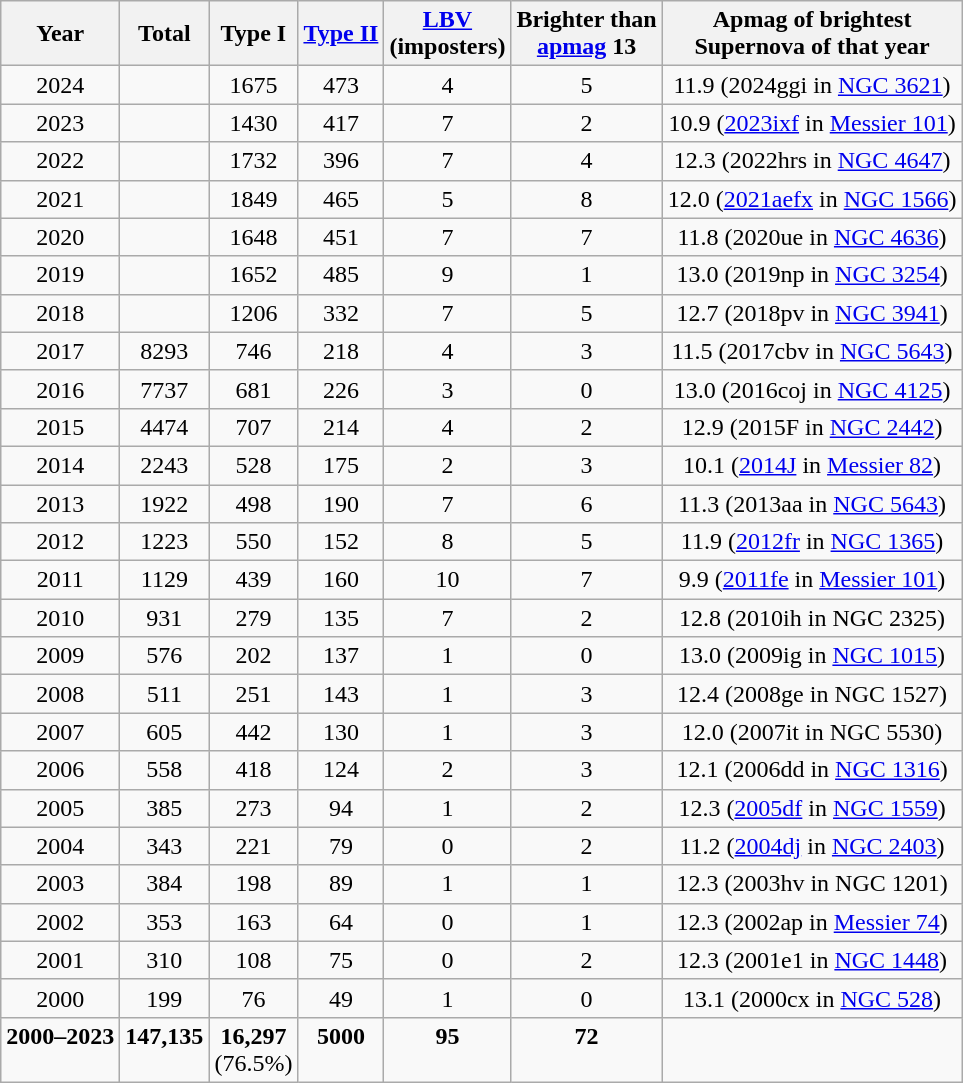<table class="wikitable sortable col2right col3right col4right" style="text-align: center;">
<tr>
<th>Year</th>
<th>Total </th>
<th>Type I</th>
<th><a href='#'>Type II</a></th>
<th><a href='#'>LBV</a><br>(imposters)</th>
<th>Brighter than<br><a href='#'>apmag</a> 13</th>
<th>Apmag of brightest<br>Supernova of that year</th>
</tr>
<tr>
<td>2024</td>
<td></td>
<td>1675</td>
<td>473</td>
<td>4</td>
<td>5</td>
<td>11.9 (2024ggi in <a href='#'>NGC 3621</a>)</td>
</tr>
<tr>
<td>2023</td>
<td></td>
<td>1430</td>
<td>417</td>
<td>7</td>
<td>2</td>
<td>10.9 (<a href='#'>2023ixf</a> in <a href='#'>Messier 101</a>)</td>
</tr>
<tr>
<td>2022</td>
<td></td>
<td>1732</td>
<td>396</td>
<td>7</td>
<td>4</td>
<td>12.3 (2022hrs in <a href='#'>NGC 4647</a>)</td>
</tr>
<tr>
<td>2021</td>
<td></td>
<td>1849</td>
<td>465</td>
<td>5</td>
<td>8</td>
<td>12.0 (<a href='#'>2021aefx</a> in <a href='#'>NGC 1566</a>)</td>
</tr>
<tr>
<td>2020</td>
<td></td>
<td>1648</td>
<td>451</td>
<td>7</td>
<td>7</td>
<td>11.8 (2020ue in <a href='#'>NGC 4636</a>)</td>
</tr>
<tr>
<td>2019</td>
<td></td>
<td>1652</td>
<td>485</td>
<td>9</td>
<td>1</td>
<td>13.0 (2019np in <a href='#'>NGC 3254</a>)</td>
</tr>
<tr>
<td>2018</td>
<td></td>
<td>1206</td>
<td>332</td>
<td>7</td>
<td>5</td>
<td>12.7 (2018pv in <a href='#'>NGC 3941</a>)</td>
</tr>
<tr>
<td>2017</td>
<td>8293</td>
<td>746</td>
<td>218</td>
<td>4</td>
<td>3</td>
<td>11.5 (2017cbv in <a href='#'>NGC 5643</a>)</td>
</tr>
<tr>
<td>2016</td>
<td>7737</td>
<td>681</td>
<td>226</td>
<td>3</td>
<td>0</td>
<td>13.0 (2016coj in <a href='#'>NGC 4125</a>)</td>
</tr>
<tr>
<td>2015</td>
<td>4474</td>
<td>707</td>
<td>214</td>
<td>4</td>
<td>2</td>
<td>12.9 (2015F in <a href='#'>NGC 2442</a>)</td>
</tr>
<tr>
<td>2014</td>
<td>2243</td>
<td>528</td>
<td>175</td>
<td>2</td>
<td>3</td>
<td>10.1 (<a href='#'>2014J</a> in <a href='#'>Messier 82</a>)</td>
</tr>
<tr>
<td>2013</td>
<td>1922</td>
<td>498</td>
<td>190</td>
<td>7</td>
<td>6</td>
<td>11.3 (2013aa in <a href='#'>NGC 5643</a>)</td>
</tr>
<tr>
<td>2012</td>
<td>1223</td>
<td>550</td>
<td>152</td>
<td>8</td>
<td>5</td>
<td>11.9 (<a href='#'>2012fr</a> in <a href='#'>NGC 1365</a>)</td>
</tr>
<tr>
<td>2011</td>
<td>1129</td>
<td>439</td>
<td>160</td>
<td>10</td>
<td>7</td>
<td>9.9 (<a href='#'>2011fe</a> in <a href='#'>Messier 101</a>)</td>
</tr>
<tr>
<td>2010</td>
<td>931</td>
<td>279</td>
<td>135</td>
<td>7</td>
<td>2</td>
<td>12.8 (2010ih in NGC 2325)</td>
</tr>
<tr>
<td>2009</td>
<td>576</td>
<td>202</td>
<td>137</td>
<td>1</td>
<td>0</td>
<td>13.0 (2009ig in <a href='#'>NGC 1015</a>)</td>
</tr>
<tr>
<td>2008</td>
<td>511</td>
<td>251</td>
<td>143</td>
<td>1</td>
<td>3</td>
<td>12.4 (2008ge in NGC 1527)</td>
</tr>
<tr>
<td>2007</td>
<td>605</td>
<td>442</td>
<td>130</td>
<td>1</td>
<td>3</td>
<td>12.0 (2007it in NGC 5530)</td>
</tr>
<tr>
<td>2006</td>
<td>558</td>
<td>418</td>
<td>124</td>
<td>2</td>
<td>3</td>
<td>12.1 (2006dd in <a href='#'>NGC 1316</a>)</td>
</tr>
<tr>
<td>2005</td>
<td>385</td>
<td>273</td>
<td>94</td>
<td>1</td>
<td>2</td>
<td>12.3 (<a href='#'>2005df</a> in <a href='#'>NGC 1559</a>)</td>
</tr>
<tr>
<td>2004</td>
<td>343</td>
<td>221</td>
<td>79</td>
<td>0</td>
<td>2</td>
<td>11.2 (<a href='#'>2004dj</a> in <a href='#'>NGC 2403</a>)</td>
</tr>
<tr>
<td>2003</td>
<td>384</td>
<td>198</td>
<td>89</td>
<td>1</td>
<td>1</td>
<td>12.3 (2003hv in NGC 1201)</td>
</tr>
<tr>
<td>2002</td>
<td>353</td>
<td>163</td>
<td>64</td>
<td>0</td>
<td>1</td>
<td>12.3 (2002ap in <a href='#'>Messier 74</a>)</td>
</tr>
<tr>
<td>2001</td>
<td>310</td>
<td>108</td>
<td>75</td>
<td>0</td>
<td>2</td>
<td>12.3 (2001e1 in <a href='#'>NGC 1448</a>)</td>
</tr>
<tr>
<td>2000</td>
<td>199</td>
<td>76</td>
<td>49</td>
<td>1</td>
<td>0</td>
<td>13.1 (2000cx in <a href='#'>NGC 528</a>)</td>
</tr>
<tr valign=top>
<td><strong>2000–2023</strong></td>
<td><strong>147,135</strong></td>
<td><strong>16,297</strong><br>(76.5%)</td>
<td><strong>5000</strong></td>
<td><strong>95</strong></td>
<td><strong>72</strong></td>
<td></td>
</tr>
</table>
